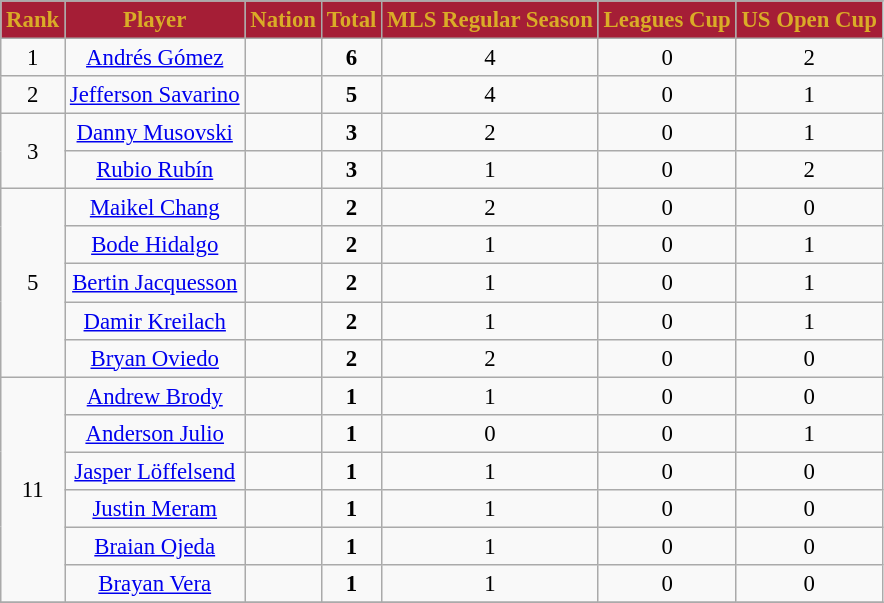<table class="wikitable" style="font-size: 95%; text-align: center;">
<tr>
</tr>
<tr>
<th style="background:#A51E36; color:#DAAC27; text-align:center;">Rank</th>
<th style="background:#A51E36; color:#DAAC27; text-align:center;">Player</th>
<th style="background:#A51E36; color:#DAAC27; text-align:center;">Nation</th>
<th style="background:#A51E36; color:#DAAC27; text-align:center;">Total</th>
<th style="background:#A51E36; color:#DAAC27; text-align:center;">MLS Regular Season</th>
<th style="background:#A51E36; color:#DAAC27; text-align:center;">Leagues Cup</th>
<th style="background:#A51E36; color:#DAAC27; text-align:center;">US Open Cup</th>
</tr>
<tr>
<td rowspan="1">1</td>
<td><a href='#'>Andrés Gómez</a></td>
<td></td>
<td><strong>6</strong></td>
<td>4</td>
<td>0</td>
<td>2</td>
</tr>
<tr>
<td rowspan="1">2</td>
<td><a href='#'>Jefferson Savarino</a></td>
<td></td>
<td><strong>5</strong></td>
<td>4</td>
<td>0</td>
<td>1</td>
</tr>
<tr>
<td rowspan="2">3</td>
<td><a href='#'>Danny Musovski</a></td>
<td></td>
<td><strong>3</strong></td>
<td>2</td>
<td>0</td>
<td>1</td>
</tr>
<tr>
<td><a href='#'>Rubio Rubín</a></td>
<td></td>
<td><strong>3</strong></td>
<td>1</td>
<td>0</td>
<td>2</td>
</tr>
<tr>
<td rowspan="5">5</td>
<td><a href='#'>Maikel Chang</a></td>
<td></td>
<td><strong>2</strong></td>
<td>2</td>
<td>0</td>
<td>0</td>
</tr>
<tr>
<td><a href='#'>Bode Hidalgo</a></td>
<td></td>
<td><strong>2</strong></td>
<td>1</td>
<td>0</td>
<td>1</td>
</tr>
<tr>
<td><a href='#'>Bertin Jacquesson</a></td>
<td></td>
<td><strong>2</strong></td>
<td>1</td>
<td>0</td>
<td>1</td>
</tr>
<tr>
<td><a href='#'>Damir Kreilach</a></td>
<td></td>
<td><strong>2</strong></td>
<td>1</td>
<td>0</td>
<td>1</td>
</tr>
<tr>
<td><a href='#'>Bryan Oviedo</a></td>
<td></td>
<td><strong>2</strong></td>
<td>2</td>
<td>0</td>
<td>0</td>
</tr>
<tr>
<td rowspan="6">11</td>
<td><a href='#'>Andrew Brody</a></td>
<td></td>
<td><strong>1</strong></td>
<td>1</td>
<td>0</td>
<td>0</td>
</tr>
<tr>
<td><a href='#'>Anderson Julio</a></td>
<td></td>
<td><strong>1</strong></td>
<td>0</td>
<td>0</td>
<td>1</td>
</tr>
<tr>
<td><a href='#'>Jasper Löffelsend</a></td>
<td></td>
<td><strong>1</strong></td>
<td>1</td>
<td>0</td>
<td>0</td>
</tr>
<tr>
<td><a href='#'>Justin Meram</a></td>
<td></td>
<td><strong>1</strong></td>
<td>1</td>
<td>0</td>
<td>0</td>
</tr>
<tr>
<td><a href='#'>Braian Ojeda</a></td>
<td></td>
<td><strong>1</strong></td>
<td>1</td>
<td>0</td>
<td>0</td>
</tr>
<tr>
<td><a href='#'>Brayan Vera</a></td>
<td></td>
<td><strong>1</strong></td>
<td>1</td>
<td>0</td>
<td>0</td>
</tr>
<tr>
</tr>
</table>
